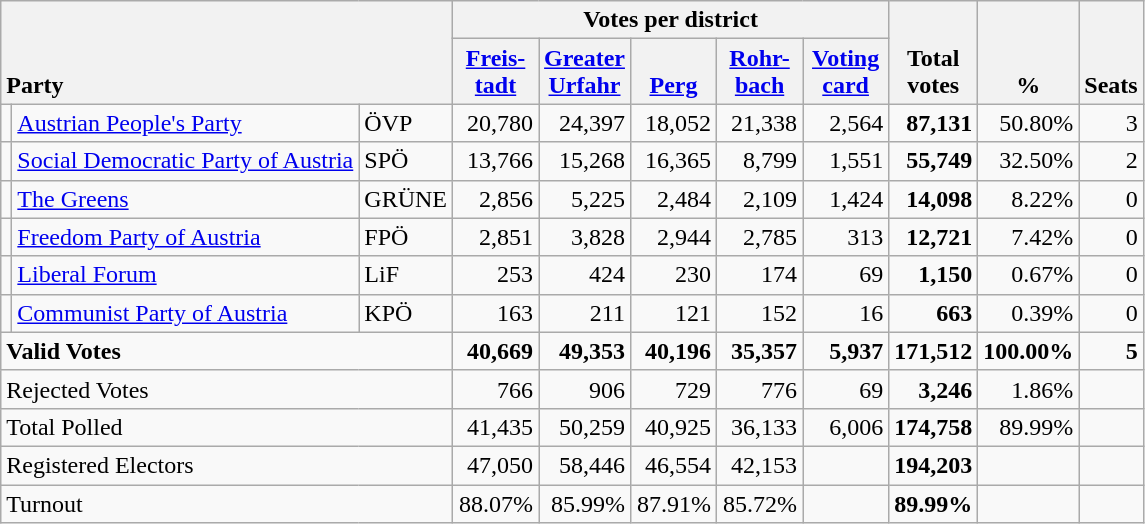<table class="wikitable" border="1" style="text-align:right;">
<tr>
<th style="text-align:left;" valign=bottom rowspan=2 colspan=3>Party</th>
<th colspan=5>Votes per district</th>
<th align=center valign=bottom rowspan=2 width="50">Total<br>votes</th>
<th align=center valign=bottom rowspan=2 width="50">%</th>
<th align=center valign=bottom rowspan=2>Seats</th>
</tr>
<tr>
<th align=center valign=bottom width="50"><a href='#'>Freis-<br>tadt</a></th>
<th align=center valign=bottom width="50"><a href='#'>Greater<br>Urfahr</a></th>
<th align=center valign=bottom width="50"><a href='#'>Perg</a></th>
<th align=center valign=bottom width="50"><a href='#'>Rohr-<br>bach</a></th>
<th align=center valign=bottom width="50"><a href='#'>Voting<br>card</a></th>
</tr>
<tr>
<td></td>
<td align=left><a href='#'>Austrian People's Party</a></td>
<td align=left>ÖVP</td>
<td>20,780</td>
<td>24,397</td>
<td>18,052</td>
<td>21,338</td>
<td>2,564</td>
<td><strong>87,131</strong></td>
<td>50.80%</td>
<td>3</td>
</tr>
<tr>
<td></td>
<td align=left style="white-space: nowrap;"><a href='#'>Social Democratic Party of Austria</a></td>
<td align=left>SPÖ</td>
<td>13,766</td>
<td>15,268</td>
<td>16,365</td>
<td>8,799</td>
<td>1,551</td>
<td><strong>55,749</strong></td>
<td>32.50%</td>
<td>2</td>
</tr>
<tr>
<td></td>
<td align=left><a href='#'>The Greens</a></td>
<td align=left>GRÜNE</td>
<td>2,856</td>
<td>5,225</td>
<td>2,484</td>
<td>2,109</td>
<td>1,424</td>
<td><strong>14,098</strong></td>
<td>8.22%</td>
<td>0</td>
</tr>
<tr>
<td></td>
<td align=left><a href='#'>Freedom Party of Austria</a></td>
<td align=left>FPÖ</td>
<td>2,851</td>
<td>3,828</td>
<td>2,944</td>
<td>2,785</td>
<td>313</td>
<td><strong>12,721</strong></td>
<td>7.42%</td>
<td>0</td>
</tr>
<tr>
<td></td>
<td align=left><a href='#'>Liberal Forum</a></td>
<td align=left>LiF</td>
<td>253</td>
<td>424</td>
<td>230</td>
<td>174</td>
<td>69</td>
<td><strong>1,150</strong></td>
<td>0.67%</td>
<td>0</td>
</tr>
<tr>
<td></td>
<td align=left><a href='#'>Communist Party of Austria</a></td>
<td align=left>KPÖ</td>
<td>163</td>
<td>211</td>
<td>121</td>
<td>152</td>
<td>16</td>
<td><strong>663</strong></td>
<td>0.39%</td>
<td>0</td>
</tr>
<tr style="font-weight:bold">
<td align=left colspan=3>Valid Votes</td>
<td>40,669</td>
<td>49,353</td>
<td>40,196</td>
<td>35,357</td>
<td>5,937</td>
<td>171,512</td>
<td>100.00%</td>
<td>5</td>
</tr>
<tr>
<td align=left colspan=3>Rejected Votes</td>
<td>766</td>
<td>906</td>
<td>729</td>
<td>776</td>
<td>69</td>
<td><strong>3,246</strong></td>
<td>1.86%</td>
<td></td>
</tr>
<tr>
<td align=left colspan=3>Total Polled</td>
<td>41,435</td>
<td>50,259</td>
<td>40,925</td>
<td>36,133</td>
<td>6,006</td>
<td><strong>174,758</strong></td>
<td>89.99%</td>
<td></td>
</tr>
<tr>
<td align=left colspan=3>Registered Electors</td>
<td>47,050</td>
<td>58,446</td>
<td>46,554</td>
<td>42,153</td>
<td></td>
<td><strong>194,203</strong></td>
<td></td>
<td></td>
</tr>
<tr>
<td align=left colspan=3>Turnout</td>
<td>88.07%</td>
<td>85.99%</td>
<td>87.91%</td>
<td>85.72%</td>
<td></td>
<td><strong>89.99%</strong></td>
<td></td>
<td></td>
</tr>
</table>
